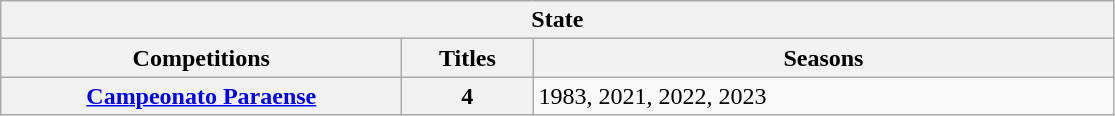<table class="wikitable">
<tr>
<th colspan="3">State</th>
</tr>
<tr>
<th style="width:260px">Competitions</th>
<th style="width:80px">Titles</th>
<th style="width:380px">Seasons</th>
</tr>
<tr>
<th style="text-align:center"><a href='#'>Campeonato Paraense</a></th>
<th style="text-align:center"><strong>4</strong></th>
<td align="left">1983, 2021, 2022, 2023</td>
</tr>
</table>
